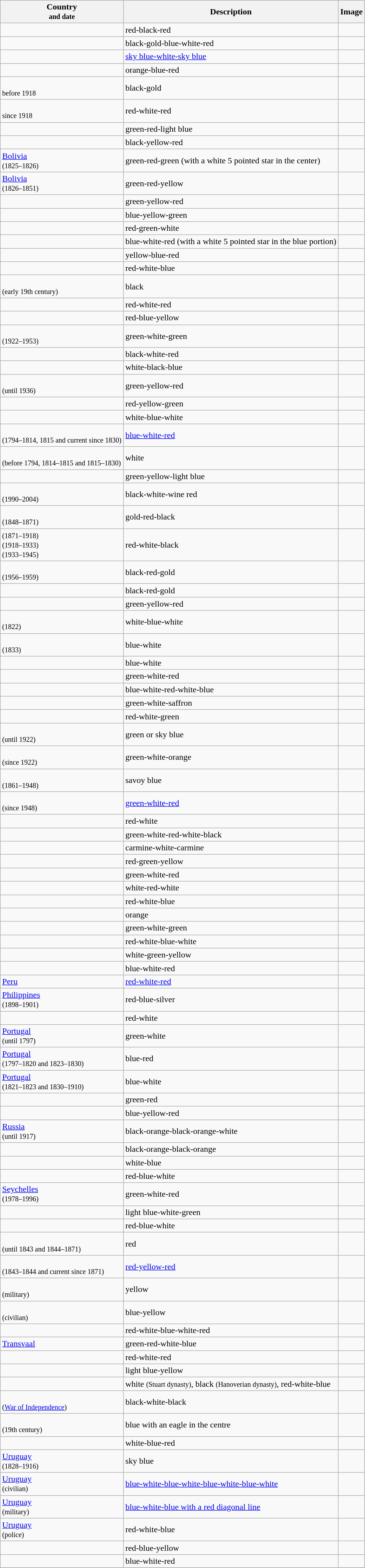<table class="wikitable sortable">
<tr>
<th>Country<br><small>and date</small></th>
<th>Description</th>
<th>Image</th>
</tr>
<tr>
<td></td>
<td>red-black-red</td>
<td></td>
</tr>
<tr>
<td></td>
<td>black-gold-blue-white-red</td>
<td></td>
</tr>
<tr>
<td></td>
<td><a href='#'>sky blue-white-sky blue</a></td>
<td></td>
</tr>
<tr>
<td></td>
<td>orange-blue-red</td>
<td></td>
</tr>
<tr>
<td><br><small>before 1918</small></td>
<td>black-gold</td>
<td></td>
</tr>
<tr>
<td><br><small>since 1918</small></td>
<td>red-white-red</td>
<td></td>
</tr>
<tr>
<td></td>
<td>green-red-light blue</td>
<td></td>
</tr>
<tr>
<td></td>
<td>black-yellow-red</td>
<td></td>
</tr>
<tr>
<td> <a href='#'>Bolivia</a><br><small>(1825–1826)</small></td>
<td>green-red-green (with a white 5 pointed star in the center)</td>
<td></td>
</tr>
<tr>
<td> <a href='#'>Bolivia</a><br><small>(1826–1851)</small></td>
<td>green-red-yellow</td>
<td></td>
</tr>
<tr>
<td></td>
<td>green-yellow-red</td>
<td></td>
</tr>
<tr>
<td></td>
<td>blue-yellow-green</td>
<td></td>
</tr>
<tr>
<td></td>
<td>red-green-white</td>
<td></td>
</tr>
<tr>
<td></td>
<td>blue-white-red (with a white 5 pointed star in the blue portion)</td>
<td></td>
</tr>
<tr>
<td></td>
<td>yellow-blue-red</td>
<td></td>
</tr>
<tr>
<td></td>
<td>red-white-blue</td>
<td></td>
</tr>
<tr>
<td><br><small>(early 19th century)</small></td>
<td>black</td>
<td></td>
</tr>
<tr>
<td></td>
<td>red-white-red</td>
<td></td>
</tr>
<tr>
<td></td>
<td>red-blue-yellow</td>
<td></td>
</tr>
<tr>
<td><br><small>(1922–1953)</small></td>
<td>green-white-green</td>
<td></td>
</tr>
<tr>
<td></td>
<td>black-white-red</td>
<td></td>
</tr>
<tr>
<td></td>
<td>white-black-blue</td>
<td></td>
</tr>
<tr>
<td><br><small>(until 1936)</small></td>
<td>green-yellow-red</td>
<td></td>
</tr>
<tr>
<td></td>
<td>red-yellow-green</td>
<td></td>
</tr>
<tr>
<td></td>
<td>white-blue-white</td>
<td></td>
</tr>
<tr>
<td><br><small>(1794–1814, 1815 and current since 1830)</small></td>
<td><a href='#'>blue-white-red</a></td>
<td></td>
</tr>
<tr>
<td><br><small>(before 1794, 1814–1815 and 1815–1830)</small></td>
<td>white</td>
<td></td>
</tr>
<tr>
<td></td>
<td>green-yellow-light blue</td>
<td></td>
</tr>
<tr>
<td><br><small>(1990–2004)</small></td>
<td>black-white-wine red</td>
<td></td>
</tr>
<tr>
<td><br><small>(1848–1871)</small></td>
<td>gold-red-black</td>
<td></td>
</tr>
<tr>
<td> <small>(1871–1918)</small><br> <small>(1918–1933)</small><br> <small>(1933–1945)</small></td>
<td>red-white-black</td>
<td></td>
</tr>
<tr>
<td><br><small>(1956–1959)</small></td>
<td>black-red-gold</td>
<td></td>
</tr>
<tr>
<td></td>
<td>black-red-gold</td>
<td></td>
</tr>
<tr>
<td></td>
<td>green-yellow-red</td>
<td></td>
</tr>
<tr>
<td><br><small>(1822)</small></td>
<td>white-blue-white</td>
<td></td>
</tr>
<tr>
<td><br><small>(1833)</small></td>
<td>blue-white</td>
<td></td>
</tr>
<tr>
<td></td>
<td>blue-white</td>
<td></td>
</tr>
<tr>
<td></td>
<td>green-white-red</td>
<td></td>
</tr>
<tr>
<td></td>
<td>blue-white-red-white-blue</td>
<td></td>
</tr>
<tr>
<td></td>
<td>green-white-saffron</td>
<td></td>
</tr>
<tr>
<td></td>
<td>red-white-green</td>
<td></td>
</tr>
<tr>
<td><br><small>(until 1922)</small></td>
<td>green or sky blue</td>
<td></td>
</tr>
<tr>
<td><br><small>(since 1922)</small></td>
<td>green-white-orange</td>
<td></td>
</tr>
<tr>
<td><br><small>(1861–1948)</small></td>
<td>savoy blue</td>
<td></td>
</tr>
<tr>
<td><br><small>(since 1948)</small></td>
<td><a href='#'>green-white-red</a></td>
<td></td>
</tr>
<tr>
<td></td>
<td>red-white</td>
<td></td>
</tr>
<tr>
<td></td>
<td>green-white-red-white-black</td>
<td></td>
</tr>
<tr>
<td></td>
<td>carmine-white-carmine</td>
<td></td>
</tr>
<tr>
<td></td>
<td>red-green-yellow</td>
<td></td>
</tr>
<tr>
<td></td>
<td>green-white-red</td>
<td></td>
</tr>
<tr>
<td></td>
<td>white-red-white</td>
<td></td>
</tr>
<tr>
<td></td>
<td>red-white-blue</td>
<td></td>
</tr>
<tr>
<td></td>
<td>orange</td>
<td></td>
</tr>
<tr>
<td></td>
<td>green-white-green</td>
<td></td>
</tr>
<tr>
<td></td>
<td>red-white-blue-white</td>
<td></td>
</tr>
<tr>
<td></td>
<td>white-green-yellow</td>
<td></td>
</tr>
<tr>
<td></td>
<td>blue-white-red</td>
<td></td>
</tr>
<tr>
<td> <a href='#'>Peru</a></td>
<td><a href='#'>red-white-red</a></td>
<td></td>
</tr>
<tr>
<td> <a href='#'>Philippines</a><br><small>(1898–1901)</small></td>
<td>red-blue-silver</td>
<td></td>
</tr>
<tr>
<td></td>
<td>red-white</td>
<td></td>
</tr>
<tr>
<td> <a href='#'>Portugal</a><br><small>(until 1797)</small></td>
<td>green-white</td>
<td></td>
</tr>
<tr>
<td> <a href='#'>Portugal</a><br><small>(1797–1820 and 1823–1830)</small></td>
<td>blue-red</td>
<td></td>
</tr>
<tr>
<td> <a href='#'>Portugal</a><br><small>(1821–1823 and 1830–1910)</small></td>
<td>blue-white</td>
<td></td>
</tr>
<tr>
<td></td>
<td>green-red</td>
<td></td>
</tr>
<tr>
<td></td>
<td>blue-yellow-red</td>
<td></td>
</tr>
<tr>
<td> <a href='#'>Russia</a><br><small>(until 1917)</small></td>
<td>black-orange-black-orange-white</td>
<td></td>
</tr>
<tr>
<td></td>
<td>black-orange-black-orange</td>
<td></td>
</tr>
<tr>
<td></td>
<td>white-blue</td>
<td></td>
</tr>
<tr>
<td></td>
<td>red-blue-white</td>
<td></td>
</tr>
<tr>
<td> <a href='#'>Seychelles</a><br><small>(1978–1996)</small></td>
<td>green-white-red</td>
<td></td>
</tr>
<tr>
<td></td>
<td>light blue-white-green</td>
<td></td>
</tr>
<tr>
<td></td>
<td>red-blue-white</td>
<td></td>
</tr>
<tr>
<td><br><small>(until 1843 and 1844–1871)</small></td>
<td>red</td>
<td></td>
</tr>
<tr>
<td><br><small>(1843–1844 and current since 1871)</small></td>
<td><a href='#'>red-yellow-red</a></td>
<td></td>
</tr>
<tr>
<td><br><small>(military)</small></td>
<td>yellow</td>
<td></td>
</tr>
<tr>
<td><br><small>(civilian)</small></td>
<td>blue-yellow</td>
<td></td>
</tr>
<tr>
<td></td>
<td>red-white-blue-white-red</td>
<td></td>
</tr>
<tr>
<td> <a href='#'>Transvaal</a></td>
<td>green-red-white-blue</td>
<td></td>
</tr>
<tr>
<td></td>
<td>red-white-red</td>
<td></td>
</tr>
<tr>
<td></td>
<td>light blue-yellow</td>
<td></td>
</tr>
<tr>
<td></td>
<td>white <small>(Stuart dynasty)</small>, black <small>(Hanoverian dynasty)</small>, red-white-blue</td>
<td></td>
</tr>
<tr>
<td><br><small>(<a href='#'>War of Independence</a>)</small></td>
<td>black-white-black</td>
<td></td>
</tr>
<tr>
<td><br><small>(19th century)</small></td>
<td>blue with an eagle in the centre</td>
<td></td>
</tr>
<tr>
<td></td>
<td>white-blue-red</td>
<td></td>
</tr>
<tr>
<td> <a href='#'>Uruguay</a><br><small>(1828–1916)</small></td>
<td>sky blue</td>
<td></td>
</tr>
<tr>
<td> <a href='#'>Uruguay</a><br><small>(civilian)</small></td>
<td><a href='#'>blue-white-blue-white-blue-white-blue-white</a></td>
<td></td>
</tr>
<tr>
<td> <a href='#'>Uruguay</a><br><small>(military)</small></td>
<td><a href='#'>blue-white-blue with a red diagonal line</a></td>
<td></td>
</tr>
<tr>
<td> <a href='#'>Uruguay</a><br><small>(police)</small></td>
<td>red-white-blue</td>
<td></td>
</tr>
<tr>
<td></td>
<td>red-blue-yellow</td>
<td></td>
</tr>
<tr>
<td></td>
<td>blue-white-red</td>
<td></td>
</tr>
<tr>
</tr>
</table>
